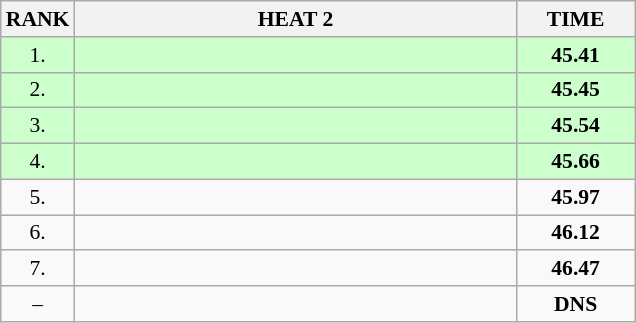<table class="wikitable" style="border-collapse: collapse; font-size: 90%;">
<tr>
<th>RANK</th>
<th style="width: 20em">HEAT 2</th>
<th style="width: 5em">TIME</th>
</tr>
<tr style="background:#ccffcc;">
<td align="center">1.</td>
<td></td>
<td align="center"><strong>45.41</strong></td>
</tr>
<tr style="background:#ccffcc;">
<td align="center">2.</td>
<td></td>
<td align="center"><strong>45.45</strong></td>
</tr>
<tr style="background:#ccffcc;">
<td align="center">3.</td>
<td></td>
<td align="center"><strong>45.54</strong></td>
</tr>
<tr style="background:#ccffcc;">
<td align="center">4.</td>
<td></td>
<td align="center"><strong>45.66</strong></td>
</tr>
<tr>
<td align="center">5.</td>
<td></td>
<td align="center"><strong>45.97</strong></td>
</tr>
<tr>
<td align="center">6.</td>
<td></td>
<td align="center"><strong>46.12</strong></td>
</tr>
<tr>
<td align="center">7.</td>
<td></td>
<td align="center"><strong>46.47</strong></td>
</tr>
<tr>
<td align="center">–</td>
<td></td>
<td align="center"><strong>DNS</strong></td>
</tr>
</table>
